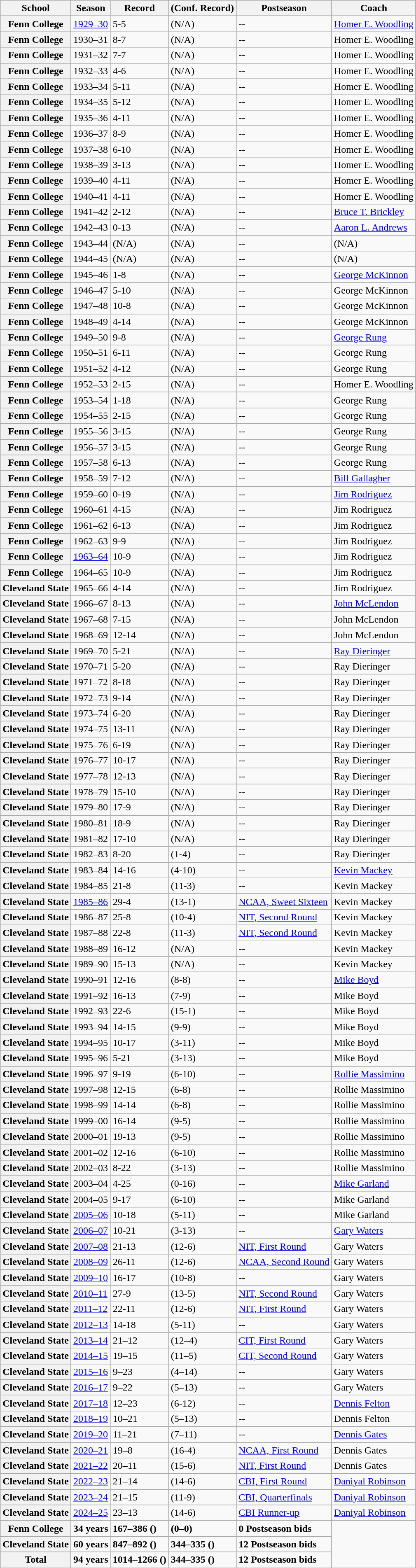<table class="wikitable">
<tr>
<th>School</th>
<th>Season</th>
<th>Record</th>
<th>(Conf. Record)</th>
<th>Postseason</th>
<th>Coach</th>
</tr>
<tr>
<th>Fenn College</th>
<td><a href='#'>1929–30</a></td>
<td>5-5</td>
<td>(N/A)</td>
<td>--</td>
<td><a href='#'>Homer E. Woodling</a></td>
</tr>
<tr>
<th>Fenn College</th>
<td>1930–31</td>
<td>8-7</td>
<td>(N/A)</td>
<td>--</td>
<td>Homer E. Woodling</td>
</tr>
<tr>
<th>Fenn College</th>
<td>1931–32</td>
<td>7-7</td>
<td>(N/A)</td>
<td>--</td>
<td>Homer E. Woodling</td>
</tr>
<tr>
<th>Fenn College</th>
<td>1932–33</td>
<td>4-6</td>
<td>(N/A)</td>
<td>--</td>
<td>Homer E. Woodling</td>
</tr>
<tr>
<th>Fenn College</th>
<td>1933–34</td>
<td>5-11</td>
<td>(N/A)</td>
<td>--</td>
<td>Homer E. Woodling</td>
</tr>
<tr>
<th>Fenn College</th>
<td>1934–35</td>
<td>5-12</td>
<td>(N/A)</td>
<td>--</td>
<td>Homer E. Woodling</td>
</tr>
<tr>
<th>Fenn College</th>
<td>1935–36</td>
<td>4-11</td>
<td>(N/A)</td>
<td>--</td>
<td>Homer E. Woodling</td>
</tr>
<tr>
<th>Fenn College</th>
<td>1936–37</td>
<td>8-9</td>
<td>(N/A)</td>
<td>--</td>
<td>Homer E. Woodling</td>
</tr>
<tr>
<th>Fenn College</th>
<td>1937–38</td>
<td>6-10</td>
<td>(N/A)</td>
<td>--</td>
<td>Homer E. Woodling</td>
</tr>
<tr>
<th>Fenn College</th>
<td>1938–39</td>
<td>3-13</td>
<td>(N/A)</td>
<td>--</td>
<td>Homer E. Woodling</td>
</tr>
<tr>
<th>Fenn College</th>
<td>1939–40</td>
<td>4-11</td>
<td>(N/A)</td>
<td>--</td>
<td>Homer E. Woodling</td>
</tr>
<tr>
<th>Fenn College</th>
<td>1940–41</td>
<td>4-11</td>
<td>(N/A)</td>
<td>--</td>
<td>Homer E. Woodling</td>
</tr>
<tr>
<th>Fenn College</th>
<td>1941–42</td>
<td>2-12</td>
<td>(N/A)</td>
<td>--</td>
<td><a href='#'>Bruce T. Brickley</a></td>
</tr>
<tr>
<th>Fenn College</th>
<td>1942–43</td>
<td>0-13</td>
<td>(N/A)</td>
<td>--</td>
<td><a href='#'>Aaron L. Andrews</a></td>
</tr>
<tr>
<th>Fenn College</th>
<td>1943–44</td>
<td>(N/A)</td>
<td>(N/A)</td>
<td>--</td>
<td>(N/A)</td>
</tr>
<tr>
<th>Fenn College</th>
<td>1944–45</td>
<td>(N/A)</td>
<td>(N/A)</td>
<td>--</td>
<td>(N/A)</td>
</tr>
<tr>
<th>Fenn College</th>
<td>1945–46</td>
<td>1-8</td>
<td>(N/A)</td>
<td>--</td>
<td><a href='#'>George McKinnon</a></td>
</tr>
<tr>
<th>Fenn College</th>
<td>1946–47</td>
<td>5-10</td>
<td>(N/A)</td>
<td>--</td>
<td>George McKinnon</td>
</tr>
<tr>
<th>Fenn College</th>
<td>1947–48</td>
<td>10-8</td>
<td>(N/A)</td>
<td>--</td>
<td>George McKinnon</td>
</tr>
<tr>
<th>Fenn College</th>
<td>1948–49</td>
<td>4-14</td>
<td>(N/A)</td>
<td>--</td>
<td>George McKinnon</td>
</tr>
<tr>
<th>Fenn College</th>
<td>1949–50</td>
<td>9-8</td>
<td>(N/A)</td>
<td>--</td>
<td><a href='#'>George Rung</a></td>
</tr>
<tr>
<th>Fenn College</th>
<td>1950–51</td>
<td>6-11</td>
<td>(N/A)</td>
<td>--</td>
<td>George Rung</td>
</tr>
<tr>
<th>Fenn College</th>
<td>1951–52</td>
<td>4-12</td>
<td>(N/A)</td>
<td>--</td>
<td>George Rung</td>
</tr>
<tr>
<th>Fenn College</th>
<td>1952–53</td>
<td>2-15</td>
<td>(N/A)</td>
<td>--</td>
<td>Homer E. Woodling</td>
</tr>
<tr>
<th>Fenn College</th>
<td>1953–54</td>
<td>1-18</td>
<td>(N/A)</td>
<td>--</td>
<td>George Rung</td>
</tr>
<tr>
<th>Fenn College</th>
<td>1954–55</td>
<td>2-15</td>
<td>(N/A)</td>
<td>--</td>
<td>George Rung</td>
</tr>
<tr>
<th>Fenn College</th>
<td>1955–56</td>
<td>3-15</td>
<td>(N/A)</td>
<td>--</td>
<td>George Rung</td>
</tr>
<tr>
<th>Fenn College</th>
<td>1956–57</td>
<td>3-15</td>
<td>(N/A)</td>
<td>--</td>
<td>George Rung</td>
</tr>
<tr>
<th>Fenn College</th>
<td>1957–58</td>
<td>6-13</td>
<td>(N/A)</td>
<td>--</td>
<td>George Rung</td>
</tr>
<tr>
<th>Fenn College</th>
<td>1958–59</td>
<td>7-12</td>
<td>(N/A)</td>
<td>--</td>
<td><a href='#'>Bill Gallagher</a></td>
</tr>
<tr>
<th>Fenn College</th>
<td>1959–60</td>
<td>0-19</td>
<td>(N/A)</td>
<td>--</td>
<td><a href='#'>Jim Rodriguez</a></td>
</tr>
<tr>
<th>Fenn College</th>
<td>1960–61</td>
<td>4-15</td>
<td>(N/A)</td>
<td>--</td>
<td>Jim Rodriguez</td>
</tr>
<tr>
<th>Fenn College</th>
<td>1961–62</td>
<td>6-13</td>
<td>(N/A)</td>
<td>--</td>
<td>Jim Rodriguez</td>
</tr>
<tr>
<th>Fenn College</th>
<td>1962–63</td>
<td>9-9</td>
<td>(N/A)</td>
<td>--</td>
<td>Jim Rodriguez</td>
</tr>
<tr>
<th>Fenn College</th>
<td><a href='#'>1963–64</a></td>
<td>10-9</td>
<td>(N/A)</td>
<td>--</td>
<td>Jim Rodriguez</td>
</tr>
<tr>
<th>Fenn College</th>
<td>1964–65</td>
<td>10-9</td>
<td>(N/A)</td>
<td>--</td>
<td>Jim Rodriguez</td>
</tr>
<tr>
<th>Cleveland State</th>
<td>1965–66</td>
<td>4-14</td>
<td>(N/A)</td>
<td>--</td>
<td>Jim Rodriguez</td>
</tr>
<tr>
<th>Cleveland State</th>
<td>1966–67</td>
<td>8-13</td>
<td>(N/A)</td>
<td>--</td>
<td><a href='#'>John McLendon</a></td>
</tr>
<tr>
<th>Cleveland State</th>
<td>1967–68</td>
<td>7-15</td>
<td>(N/A)</td>
<td>--</td>
<td>John McLendon</td>
</tr>
<tr>
<th>Cleveland State</th>
<td>1968–69</td>
<td>12-14</td>
<td>(N/A)</td>
<td>--</td>
<td>John McLendon</td>
</tr>
<tr>
<th>Cleveland State</th>
<td>1969–70</td>
<td>5-21</td>
<td>(N/A)</td>
<td>--</td>
<td><a href='#'>Ray Dieringer</a></td>
</tr>
<tr>
<th>Cleveland State</th>
<td>1970–71</td>
<td>5-20</td>
<td>(N/A)</td>
<td>--</td>
<td>Ray Dieringer</td>
</tr>
<tr>
<th>Cleveland State</th>
<td>1971–72</td>
<td>8-18</td>
<td>(N/A)</td>
<td>--</td>
<td>Ray Dieringer</td>
</tr>
<tr>
<th>Cleveland State</th>
<td>1972–73</td>
<td>9-14</td>
<td>(N/A)</td>
<td>--</td>
<td>Ray Dieringer</td>
</tr>
<tr>
<th>Cleveland State</th>
<td>1973–74</td>
<td>6-20</td>
<td>(N/A)</td>
<td>--</td>
<td>Ray Dieringer</td>
</tr>
<tr>
<th>Cleveland State</th>
<td>1974–75</td>
<td>13-11</td>
<td>(N/A)</td>
<td>--</td>
<td>Ray Dieringer</td>
</tr>
<tr>
<th>Cleveland State</th>
<td>1975–76</td>
<td>6-19</td>
<td>(N/A)</td>
<td>--</td>
<td>Ray Dieringer</td>
</tr>
<tr>
<th>Cleveland State</th>
<td>1976–77</td>
<td>10-17</td>
<td>(N/A)</td>
<td>--</td>
<td>Ray Dieringer</td>
</tr>
<tr>
<th>Cleveland State</th>
<td>1977–78</td>
<td>12-13</td>
<td>(N/A)</td>
<td>--</td>
<td>Ray Dieringer</td>
</tr>
<tr>
<th>Cleveland State</th>
<td>1978–79</td>
<td>15-10</td>
<td>(N/A)</td>
<td>--</td>
<td>Ray Dieringer</td>
</tr>
<tr>
<th>Cleveland State</th>
<td>1979–80</td>
<td>17-9</td>
<td>(N/A)</td>
<td>--</td>
<td>Ray Dieringer</td>
</tr>
<tr>
<th>Cleveland State</th>
<td>1980–81</td>
<td>18-9</td>
<td>(N/A)</td>
<td>--</td>
<td>Ray Dieringer</td>
</tr>
<tr>
<th>Cleveland State</th>
<td>1981–82</td>
<td>17-10</td>
<td>(N/A)</td>
<td>--</td>
<td>Ray Dieringer</td>
</tr>
<tr>
<th>Cleveland State</th>
<td>1982–83</td>
<td>8-20</td>
<td>(1-4)</td>
<td>--</td>
<td>Ray Dieringer</td>
</tr>
<tr>
<th>Cleveland State</th>
<td>1983–84</td>
<td>14-16</td>
<td>(4-10)</td>
<td>--</td>
<td><a href='#'>Kevin Mackey</a></td>
</tr>
<tr>
<th>Cleveland State</th>
<td>1984–85</td>
<td>21-8</td>
<td>(11-3)</td>
<td>--</td>
<td>Kevin Mackey</td>
</tr>
<tr>
<th>Cleveland State</th>
<td><a href='#'>1985–86</a></td>
<td>29-4</td>
<td>(13-1)</td>
<td><a href='#'>NCAA, Sweet Sixteen</a></td>
<td>Kevin Mackey</td>
</tr>
<tr>
<th>Cleveland State</th>
<td>1986–87</td>
<td>25-8</td>
<td>(10-4)</td>
<td><a href='#'>NIT, Second Round</a></td>
<td>Kevin Mackey</td>
</tr>
<tr>
<th>Cleveland State</th>
<td>1987–88</td>
<td>22-8</td>
<td>(11-3)</td>
<td><a href='#'>NIT, Second Round</a></td>
<td>Kevin Mackey</td>
</tr>
<tr>
<th>Cleveland State</th>
<td>1988–89</td>
<td>16-12</td>
<td>(N/A)</td>
<td>--</td>
<td>Kevin Mackey</td>
</tr>
<tr>
<th>Cleveland State</th>
<td>1989–90</td>
<td>15-13</td>
<td>(N/A)</td>
<td>--</td>
<td>Kevin Mackey</td>
</tr>
<tr>
<th>Cleveland State</th>
<td>1990–91</td>
<td>12-16</td>
<td>(8-8)</td>
<td>--</td>
<td><a href='#'>Mike Boyd</a></td>
</tr>
<tr>
<th>Cleveland State</th>
<td>1991–92</td>
<td>16-13</td>
<td>(7-9)</td>
<td>--</td>
<td>Mike Boyd</td>
</tr>
<tr>
<th>Cleveland State</th>
<td>1992–93</td>
<td>22-6</td>
<td>(15-1)</td>
<td>--</td>
<td>Mike Boyd</td>
</tr>
<tr>
<th>Cleveland State</th>
<td>1993–94</td>
<td>14-15</td>
<td>(9-9)</td>
<td>--</td>
<td>Mike Boyd</td>
</tr>
<tr>
<th>Cleveland State</th>
<td>1994–95</td>
<td>10-17</td>
<td>(3-11)</td>
<td>--</td>
<td>Mike Boyd</td>
</tr>
<tr>
<th>Cleveland State</th>
<td>1995–96</td>
<td>5-21</td>
<td>(3-13)</td>
<td>--</td>
<td>Mike Boyd</td>
</tr>
<tr>
<th>Cleveland State</th>
<td>1996–97</td>
<td>9-19</td>
<td>(6-10)</td>
<td>--</td>
<td><a href='#'>Rollie Massimino</a></td>
</tr>
<tr>
<th>Cleveland State</th>
<td>1997–98</td>
<td>12-15</td>
<td>(6-8)</td>
<td>--</td>
<td>Rollie Massimino</td>
</tr>
<tr>
<th>Cleveland State</th>
<td>1998–99</td>
<td>14-14</td>
<td>(6-8)</td>
<td>--</td>
<td>Rollie Massimino</td>
</tr>
<tr>
<th>Cleveland State</th>
<td>1999–00</td>
<td>16-14</td>
<td>(9-5)</td>
<td>--</td>
<td>Rollie Massimino</td>
</tr>
<tr>
<th>Cleveland State</th>
<td>2000–01</td>
<td>19-13</td>
<td>(9-5)</td>
<td>--</td>
<td>Rollie Massimino</td>
</tr>
<tr>
<th>Cleveland State</th>
<td>2001–02</td>
<td>12-16</td>
<td>(6-10)</td>
<td>--</td>
<td>Rollie Massimino</td>
</tr>
<tr>
<th>Cleveland State</th>
<td>2002–03</td>
<td>8-22</td>
<td>(3-13)</td>
<td>--</td>
<td>Rollie Massimino</td>
</tr>
<tr>
<th>Cleveland State</th>
<td>2003–04</td>
<td>4-25</td>
<td>(0-16)</td>
<td>--</td>
<td><a href='#'>Mike Garland</a></td>
</tr>
<tr>
<th>Cleveland State</th>
<td>2004–05</td>
<td>9-17</td>
<td>(6-10)</td>
<td>--</td>
<td>Mike Garland</td>
</tr>
<tr>
<th>Cleveland State</th>
<td><a href='#'>2005–06</a></td>
<td>10-18</td>
<td>(5-11)</td>
<td>--</td>
<td>Mike Garland</td>
</tr>
<tr>
<th>Cleveland State</th>
<td><a href='#'>2006–07</a></td>
<td>10-21</td>
<td>(3-13)</td>
<td>--</td>
<td><a href='#'>Gary Waters</a></td>
</tr>
<tr>
<th>Cleveland State</th>
<td><a href='#'>2007–08</a></td>
<td>21-13</td>
<td>(12-6)</td>
<td><a href='#'>NIT, First Round</a></td>
<td>Gary Waters</td>
</tr>
<tr>
<th>Cleveland State</th>
<td><a href='#'>2008–09</a></td>
<td>26-11</td>
<td>(12-6)</td>
<td><a href='#'>NCAA, Second Round</a></td>
<td>Gary Waters</td>
</tr>
<tr>
<th>Cleveland State</th>
<td><a href='#'>2009–10</a></td>
<td>16-17</td>
<td>(10-8)</td>
<td>--</td>
<td>Gary Waters</td>
</tr>
<tr>
<th>Cleveland State</th>
<td><a href='#'>2010–11</a></td>
<td>27-9</td>
<td>(13-5)</td>
<td><a href='#'>NIT, Second Round</a></td>
<td>Gary Waters</td>
</tr>
<tr>
<th>Cleveland State</th>
<td><a href='#'>2011–12</a></td>
<td>22-11</td>
<td>(12-6)</td>
<td><a href='#'>NIT, First Round</a></td>
<td>Gary Waters</td>
</tr>
<tr>
<th>Cleveland State</th>
<td><a href='#'>2012–13</a></td>
<td>14-18</td>
<td>(5-11)</td>
<td>--</td>
<td>Gary Waters</td>
</tr>
<tr>
<th>Cleveland State</th>
<td><a href='#'>2013–14</a></td>
<td>21–12</td>
<td>(12–4)</td>
<td><a href='#'>CIT, First Round</a></td>
<td>Gary Waters</td>
</tr>
<tr>
<th>Cleveland State</th>
<td><a href='#'>2014–15</a></td>
<td>19–15</td>
<td>(11–5)</td>
<td><a href='#'>CIT, Second Round</a></td>
<td>Gary Waters</td>
</tr>
<tr>
<th>Cleveland State</th>
<td><a href='#'>2015–16</a></td>
<td>9–23</td>
<td>(4–14)</td>
<td>--</td>
<td>Gary Waters</td>
</tr>
<tr>
<th>Cleveland State</th>
<td><a href='#'>2016–17</a></td>
<td>9–22</td>
<td>(5–13)</td>
<td>--</td>
<td>Gary Waters</td>
</tr>
<tr>
<th>Cleveland State</th>
<td><a href='#'>2017–18</a></td>
<td>12–23</td>
<td>(6-12)</td>
<td>--</td>
<td><a href='#'>Dennis Felton</a></td>
</tr>
<tr>
<th>Cleveland State</th>
<td><a href='#'>2018–19</a></td>
<td>10–21</td>
<td>(5–13)</td>
<td>--</td>
<td>Dennis Felton</td>
</tr>
<tr>
<th>Cleveland State</th>
<td><a href='#'>2019–20</a></td>
<td>11–21</td>
<td>(7–11)</td>
<td>--</td>
<td><a href='#'>Dennis Gates</a></td>
</tr>
<tr>
<th>Cleveland State</th>
<td><a href='#'>2020–21</a></td>
<td>19–8</td>
<td>(16-4)</td>
<td><a href='#'>NCAA, First Round</a></td>
<td>Dennis Gates</td>
</tr>
<tr>
<th>Cleveland State</th>
<td><a href='#'>2021–22</a></td>
<td>20–11</td>
<td>(15-6)</td>
<td><a href='#'>NIT, First Round</a></td>
<td>Dennis Gates</td>
</tr>
<tr>
<th>Cleveland State</th>
<td><a href='#'>2022–23</a></td>
<td>21–14</td>
<td>(14-6)</td>
<td><a href='#'>CBI, First Round</a></td>
<td><a href='#'>Daniyal Robinson</a></td>
</tr>
<tr>
<th>Cleveland State</th>
<td><a href='#'>2023–24</a></td>
<td>21–15</td>
<td>(11-9)</td>
<td><a href='#'>CBI, Quarterfinals</a></td>
<td><a href='#'>Daniyal Robinson</a></td>
</tr>
<tr>
<th>Cleveland State</th>
<td><a href='#'>2024–25</a></td>
<td>23–13</td>
<td>(14-6)</td>
<td><a href='#'>CBI Runner-up</a></td>
<td><a href='#'>Daniyal Robinson</a></td>
</tr>
<tr>
<th><strong>Fenn College</strong></th>
<td><strong>34 years</strong></td>
<td><strong>167–386 ()</strong></td>
<td><strong>(0–0)</strong></td>
<td><strong>0 Postseason bids</strong></td>
</tr>
<tr>
<th><strong>Cleveland State</strong></th>
<td><strong>60 years</strong></td>
<td><strong>847–892 ()</strong></td>
<td><strong>344–335 ()</strong></td>
<td><strong>12 Postseason bids</strong></td>
</tr>
<tr>
<th><strong>Total</strong></th>
<td><strong>94 years</strong></td>
<td><strong>1014–1266 ()</strong></td>
<td><strong>344–335 ()</strong></td>
<td><strong>12 Postseason bids</strong></td>
</tr>
</table>
